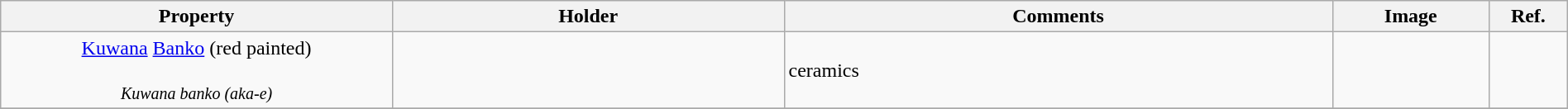<table class="wikitable sortable"  style="width:100%;">
<tr>
<th width="25%" align="left">Property</th>
<th width="25%" align="left">Holder</th>
<th width="35%" align="left" class="unsortable">Comments</th>
<th width="10%" align="left" class="unsortable">Image</th>
<th width="5%" align="left" class="unsortable">Ref.</th>
</tr>
<tr>
<td align="center"><a href='#'>Kuwana</a> <a href='#'>Banko</a> (red painted)<br><br><small><em>Kuwana banko (aka-e)</em></small></td>
<td></td>
<td>ceramics</td>
<td></td>
<td></td>
</tr>
<tr>
</tr>
</table>
